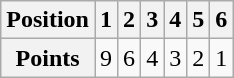<table class="wikitable" align="center">
<tr align="center">
<th><strong>Position</strong></th>
<th>1</th>
<th>2</th>
<th>3</th>
<th>4</th>
<th>5</th>
<th>6</th>
</tr>
<tr align="center">
<th><strong>Points</strong></th>
<td>9</td>
<td>6</td>
<td>4</td>
<td>3</td>
<td>2</td>
<td>1</td>
</tr>
</table>
